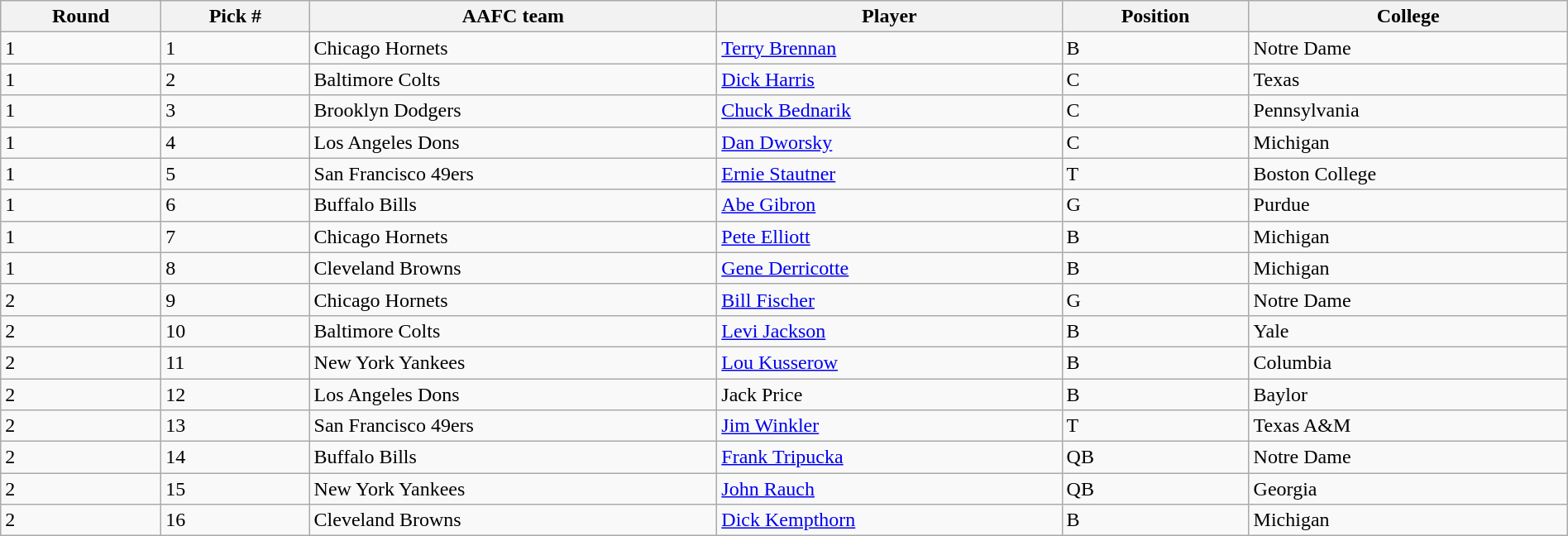<table class="wikitable sortable sortable" style="width: 100%">
<tr>
<th>Round</th>
<th>Pick #</th>
<th>AAFC team</th>
<th>Player</th>
<th>Position</th>
<th>College</th>
</tr>
<tr>
<td>1</td>
<td>1</td>
<td>Chicago Hornets</td>
<td><a href='#'>Terry Brennan</a></td>
<td>B</td>
<td>Notre Dame</td>
</tr>
<tr>
<td>1</td>
<td>2</td>
<td>Baltimore Colts</td>
<td><a href='#'>Dick Harris</a></td>
<td>C</td>
<td>Texas</td>
</tr>
<tr>
<td>1</td>
<td>3</td>
<td>Brooklyn Dodgers</td>
<td><a href='#'>Chuck Bednarik</a></td>
<td>C</td>
<td>Pennsylvania</td>
</tr>
<tr>
<td>1</td>
<td>4</td>
<td>Los Angeles Dons</td>
<td><a href='#'>Dan Dworsky</a></td>
<td>C</td>
<td>Michigan</td>
</tr>
<tr>
<td>1</td>
<td>5</td>
<td>San Francisco 49ers</td>
<td><a href='#'>Ernie Stautner</a></td>
<td>T</td>
<td>Boston College</td>
</tr>
<tr>
<td>1</td>
<td>6</td>
<td>Buffalo Bills</td>
<td><a href='#'>Abe Gibron</a></td>
<td>G</td>
<td>Purdue</td>
</tr>
<tr>
<td>1</td>
<td>7</td>
<td>Chicago Hornets</td>
<td><a href='#'>Pete Elliott</a></td>
<td>B</td>
<td>Michigan</td>
</tr>
<tr>
<td>1</td>
<td>8</td>
<td>Cleveland Browns</td>
<td><a href='#'>Gene Derricotte</a></td>
<td>B</td>
<td>Michigan</td>
</tr>
<tr>
<td>2</td>
<td>9</td>
<td>Chicago Hornets</td>
<td><a href='#'>Bill Fischer</a></td>
<td>G</td>
<td>Notre Dame</td>
</tr>
<tr>
<td>2</td>
<td>10</td>
<td>Baltimore Colts</td>
<td><a href='#'>Levi Jackson</a></td>
<td>B</td>
<td>Yale</td>
</tr>
<tr>
<td>2</td>
<td>11</td>
<td>New York Yankees</td>
<td><a href='#'>Lou Kusserow</a></td>
<td>B</td>
<td>Columbia</td>
</tr>
<tr>
<td>2</td>
<td>12</td>
<td>Los Angeles Dons</td>
<td>Jack Price</td>
<td>B</td>
<td>Baylor</td>
</tr>
<tr>
<td>2</td>
<td>13</td>
<td>San Francisco 49ers</td>
<td><a href='#'>Jim Winkler</a></td>
<td>T</td>
<td>Texas A&M</td>
</tr>
<tr>
<td>2</td>
<td>14</td>
<td>Buffalo Bills</td>
<td><a href='#'>Frank Tripucka</a></td>
<td>QB</td>
<td>Notre Dame</td>
</tr>
<tr>
<td>2</td>
<td>15</td>
<td>New York Yankees</td>
<td><a href='#'>John Rauch</a></td>
<td>QB</td>
<td>Georgia</td>
</tr>
<tr>
<td>2</td>
<td>16</td>
<td>Cleveland Browns</td>
<td><a href='#'>Dick Kempthorn</a></td>
<td>B</td>
<td>Michigan</td>
</tr>
</table>
